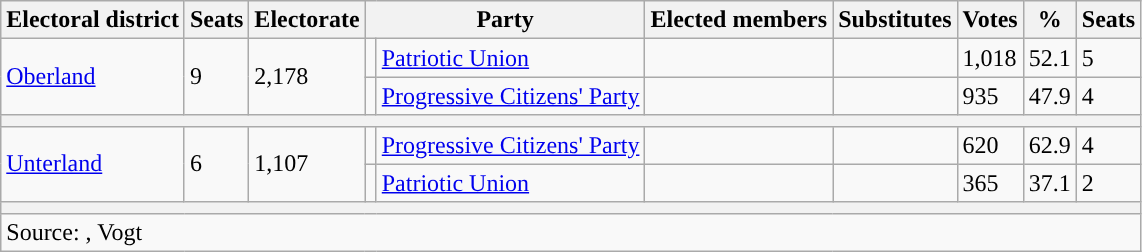<table class="wikitable">
<tr>
<th>Electoral district</th>
<th>Seats</th>
<th>Electorate</th>
<th colspan="2">Party</th>
<th>Elected members</th>
<th>Substitutes</th>
<th>Votes</th>
<th>%</th>
<th>Seats</th>
</tr>
<tr>
<td rowspan="2"><a href='#'>Oberland</a></td>
<td rowspan="2">9</td>
<td rowspan="2">2,178</td>
<td></td>
<td><a href='#'>Patriotic Union</a></td>
<td></td>
<td></td>
<td>1,018</td>
<td>52.1</td>
<td>5</td>
</tr>
<tr>
<td></td>
<td><a href='#'>Progressive Citizens' Party</a></td>
<td></td>
<td></td>
<td>935</td>
<td>47.9</td>
<td>4</td>
</tr>
<tr>
<th colspan="10"></th>
</tr>
<tr>
<td rowspan="2"><a href='#'>Unterland</a></td>
<td rowspan="2">6</td>
<td rowspan="2">1,107</td>
<td></td>
<td><a href='#'>Progressive Citizens' Party</a></td>
<td></td>
<td></td>
<td>620</td>
<td>62.9</td>
<td>4</td>
</tr>
<tr>
<td></td>
<td><a href='#'>Patriotic Union</a></td>
<td></td>
<td></td>
<td>365</td>
<td>37.1</td>
<td>2</td>
</tr>
<tr>
<th colspan="10"></th>
</tr>
<tr>
<td colspan="10">Source: , Vogt</td>
</tr>
</table>
